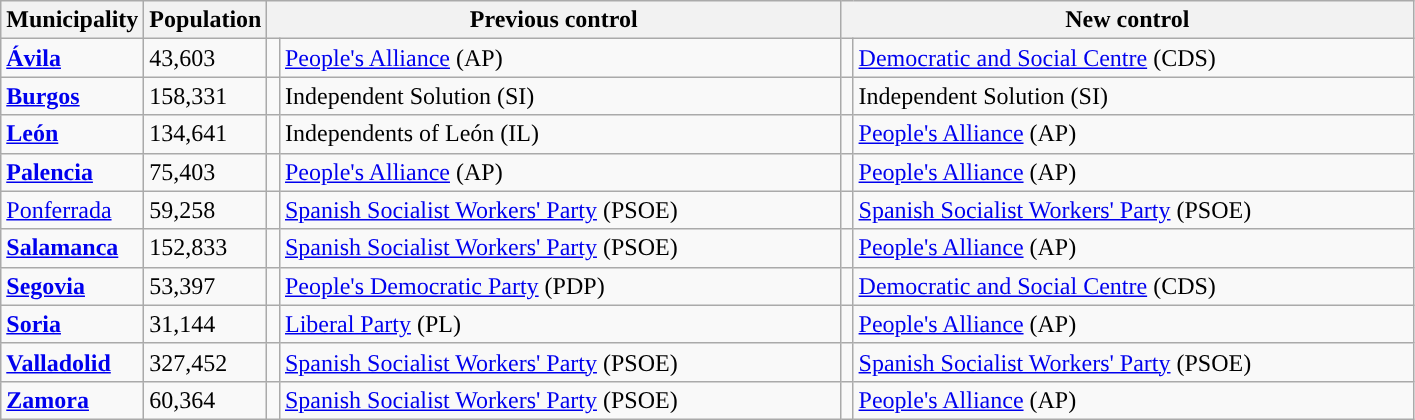<table class="wikitable sortable">
<tr>
<th>Municipality</th>
<th>Population</th>
<th colspan="2" style="width:375px;">Previous control</th>
<th colspan="2" style="width:375px;">New control</th>
</tr>
<tr>
<td><strong><a href='#'>Ávila</a></strong></td>
<td>43,603</td>
<td width="1" style="color:inherit;background:"></td>
<td><a href='#'>People's Alliance</a> (AP)</td>
<td width="1" style="color:inherit;background:"></td>
<td><a href='#'>Democratic and Social Centre</a> (CDS)</td>
</tr>
<tr>
<td><strong><a href='#'>Burgos</a></strong></td>
<td>158,331</td>
<td style="color:inherit;background:"></td>
<td>Independent Solution (SI)</td>
<td style="color:inherit;background:"></td>
<td>Independent Solution (SI) </td>
</tr>
<tr>
<td><strong><a href='#'>León</a></strong></td>
<td>134,641</td>
<td style="color:inherit;background:"></td>
<td>Independents of León (IL)</td>
<td style="color:inherit;background:"></td>
<td><a href='#'>People's Alliance</a> (AP)</td>
</tr>
<tr>
<td><strong><a href='#'>Palencia</a></strong></td>
<td>75,403</td>
<td style="color:inherit;background:"></td>
<td><a href='#'>People's Alliance</a> (AP)</td>
<td style="color:inherit;background:"></td>
<td><a href='#'>People's Alliance</a> (AP)</td>
</tr>
<tr>
<td><a href='#'>Ponferrada</a></td>
<td>59,258</td>
<td style="color:inherit;background:"></td>
<td><a href='#'>Spanish Socialist Workers' Party</a> (PSOE)</td>
<td style="color:inherit;background:"></td>
<td><a href='#'>Spanish Socialist Workers' Party</a> (PSOE)</td>
</tr>
<tr>
<td><strong><a href='#'>Salamanca</a></strong></td>
<td>152,833</td>
<td style="color:inherit;background:"></td>
<td><a href='#'>Spanish Socialist Workers' Party</a> (PSOE)</td>
<td style="color:inherit;background:"></td>
<td><a href='#'>People's Alliance</a> (AP)</td>
</tr>
<tr>
<td><strong><a href='#'>Segovia</a></strong></td>
<td>53,397</td>
<td style="color:inherit;background:"></td>
<td><a href='#'>People's Democratic Party</a> (PDP)</td>
<td style="color:inherit;background:"></td>
<td><a href='#'>Democratic and Social Centre</a> (CDS)</td>
</tr>
<tr>
<td><strong><a href='#'>Soria</a></strong></td>
<td>31,144</td>
<td style="color:inherit;background:"></td>
<td><a href='#'>Liberal Party</a> (PL)</td>
<td style="color:inherit;background:"></td>
<td><a href='#'>People's Alliance</a> (AP)</td>
</tr>
<tr>
<td><strong><a href='#'>Valladolid</a></strong></td>
<td>327,452</td>
<td style="color:inherit;background:"></td>
<td><a href='#'>Spanish Socialist Workers' Party</a> (PSOE)</td>
<td style="color:inherit;background:"></td>
<td><a href='#'>Spanish Socialist Workers' Party</a> (PSOE)</td>
</tr>
<tr>
<td><strong><a href='#'>Zamora</a></strong></td>
<td>60,364</td>
<td style="color:inherit;background:"></td>
<td><a href='#'>Spanish Socialist Workers' Party</a> (PSOE)</td>
<td style="color:inherit;background:"></td>
<td><a href='#'>People's Alliance</a> (AP)</td>
</tr>
</table>
